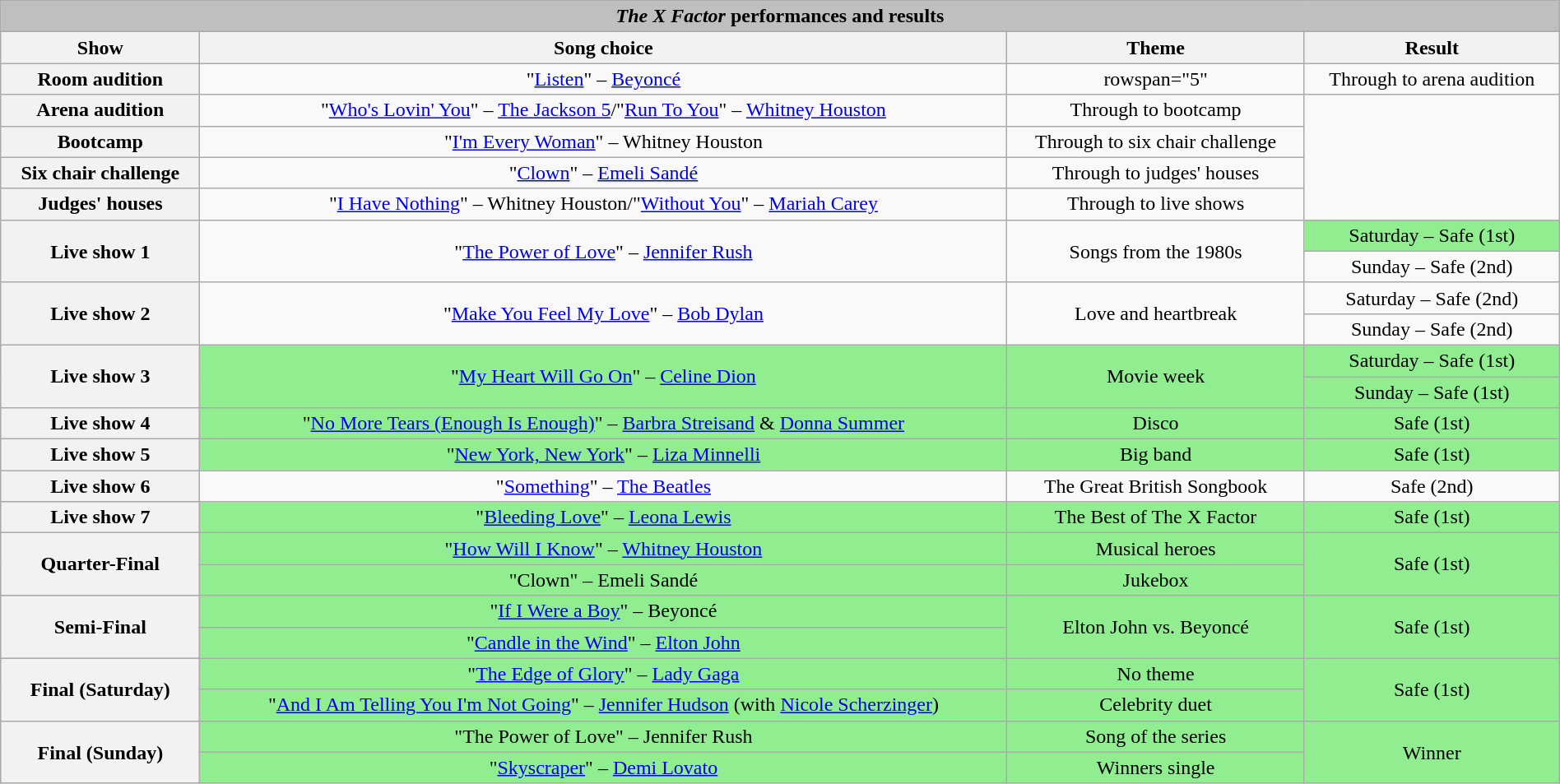<table class="wikitable collapsible collapsed" style="width:100%; margin:1em auto 1em auto; text-align:center;">
<tr>
<th colspan="4" style="background:#BFBFBF;"><em>The X Factor</em> performances and results</th>
</tr>
<tr>
<th style="text-align:centre;">Show</th>
<th style="text-align:centre;">Song choice</th>
<th style="text-align:centre;">Theme</th>
<th style="text-align:centre;">Result</th>
</tr>
<tr>
<th>Room audition</th>
<td>"<a href='#'>Listen</a>" – <a href='#'>Beyoncé</a></td>
<td>rowspan="5" </td>
<td>Through to arena audition</td>
</tr>
<tr>
<th>Arena audition</th>
<td>"<a href='#'>Who's Lovin' You</a>" – <a href='#'>The Jackson 5</a>/"<a href='#'>Run To You</a>" – <a href='#'>Whitney Houston</a></td>
<td>Through to bootcamp</td>
</tr>
<tr>
<th>Bootcamp</th>
<td>"<a href='#'>I'm Every Woman</a>" – Whitney Houston</td>
<td>Through to six chair challenge</td>
</tr>
<tr>
<th>Six chair challenge</th>
<td>"<a href='#'>Clown</a>" – <a href='#'>Emeli Sandé</a></td>
<td>Through to judges' houses</td>
</tr>
<tr>
<th>Judges' houses</th>
<td>"<a href='#'>I Have Nothing</a>" – Whitney Houston/"<a href='#'>Without You</a>" – <a href='#'>Mariah Carey</a></td>
<td>Through to live shows</td>
</tr>
<tr>
<th rowspan="2">Live show 1</th>
<td rowspan="2">"<a href='#'>The Power of Love</a>" – <a href='#'>Jennifer Rush</a></td>
<td rowspan="2">Songs from the 1980s</td>
<td style="background:lightgreen;">Saturday – Safe (1st)</td>
</tr>
<tr>
<td>Sunday – Safe (2nd)</td>
</tr>
<tr>
<th rowspan="2">Live show 2</th>
<td rowspan="2">"<a href='#'>Make You Feel My Love</a>" – <a href='#'>Bob Dylan</a></td>
<td rowspan="2">Love and heartbreak</td>
<td>Saturday – Safe (2nd)</td>
</tr>
<tr>
<td>Sunday – Safe (2nd)</td>
</tr>
<tr style="background:lightgreen;">
<th rowspan="2">Live show 3</th>
<td rowspan="2">"<a href='#'>My Heart Will Go On</a>" – <a href='#'>Celine Dion</a></td>
<td rowspan="2">Movie week</td>
<td style="background:lightgreen;">Saturday – Safe (1st)</td>
</tr>
<tr>
<td style="background:lightgreen;">Sunday – Safe (1st)</td>
</tr>
<tr style="background:lightgreen;">
<th>Live show 4</th>
<td>"<a href='#'>No More Tears (Enough Is Enough)</a>" – <a href='#'>Barbra Streisand</a> & <a href='#'>Donna Summer</a></td>
<td>Disco</td>
<td>Safe (1st)</td>
</tr>
<tr style="background:lightgreen;">
<th>Live show 5</th>
<td>"<a href='#'>New York, New York</a>" – <a href='#'>Liza Minnelli</a></td>
<td>Big band</td>
<td>Safe (1st)</td>
</tr>
<tr>
<th>Live show 6</th>
<td>"<a href='#'>Something</a>" – <a href='#'>The Beatles</a></td>
<td>The Great British Songbook</td>
<td>Safe (2nd)</td>
</tr>
<tr style="background:lightgreen;">
<th>Live show 7</th>
<td>"<a href='#'>Bleeding Love</a>" – <a href='#'>Leona Lewis</a></td>
<td>The Best of The X Factor</td>
<td>Safe (1st)</td>
</tr>
<tr style="background:lightgreen;">
<th rowspan="2">Quarter-Final</th>
<td>"<a href='#'>How Will I Know</a>" – <a href='#'>Whitney Houston</a></td>
<td>Musical heroes</td>
<td rowspan="2">Safe (1st)</td>
</tr>
<tr style="background:lightgreen;">
<td>"Clown" – Emeli Sandé</td>
<td>Jukebox</td>
</tr>
<tr style="background:lightgreen;">
<th rowspan="2">Semi-Final</th>
<td>"<a href='#'>If I Were a Boy</a>" – Beyoncé</td>
<td rowspan="2">Elton John vs. Beyoncé</td>
<td rowspan="2">Safe (1st)</td>
</tr>
<tr style="background:lightgreen;">
<td>"<a href='#'>Candle in the Wind</a>" – <a href='#'>Elton John</a></td>
</tr>
<tr style="background:lightgreen;">
<th rowspan="2">Final (Saturday)</th>
<td>"<a href='#'>The Edge of Glory</a>" – <a href='#'>Lady Gaga</a></td>
<td>No theme</td>
<td rowspan="2">Safe (1st)</td>
</tr>
<tr style="background:lightgreen;">
<td>"<a href='#'>And I Am Telling You I'm Not Going</a>" – <a href='#'>Jennifer Hudson</a> (with <a href='#'>Nicole Scherzinger</a>)</td>
<td>Celebrity duet</td>
</tr>
<tr style="background:lightgreen;">
<th rowspan="2">Final (Sunday)</th>
<td>"The Power of Love" – Jennifer Rush</td>
<td>Song of the series</td>
<td rowspan="2">Winner</td>
</tr>
<tr style="background:lightgreen;">
<td>"<a href='#'>Skyscraper</a>" – <a href='#'>Demi Lovato</a></td>
<td>Winners single</td>
</tr>
</table>
